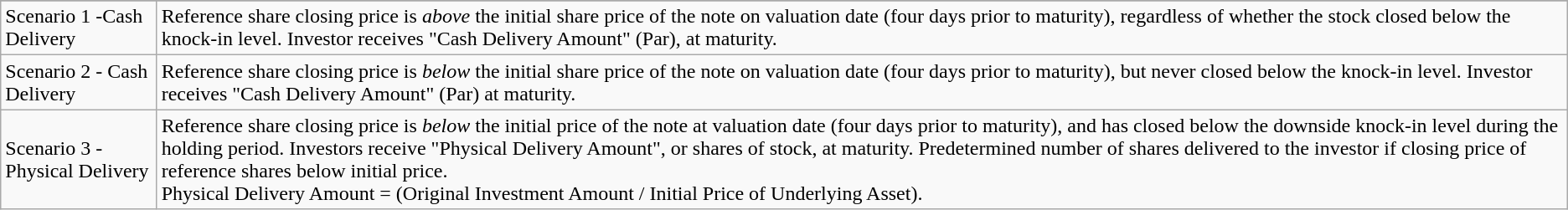<table class="wikitable">
<tr>
</tr>
<tr>
<td>Scenario 1 -Cash Delivery </td>
<td>Reference share closing price is <em>above</em> the initial share price of the note on valuation date (four days prior to maturity), regardless of whether the stock closed below the knock-in level. Investor receives "Cash Delivery Amount" (Par), at maturity.</td>
</tr>
<tr>
<td>Scenario 2 - Cash Delivery </td>
<td>Reference share closing price is <em>below</em> the initial share price of the note on valuation date (four days prior to maturity), but never closed below the knock-in level. Investor receives "Cash Delivery Amount" (Par) at maturity.</td>
</tr>
<tr>
<td>Scenario 3 - Physical Delivery </td>
<td>Reference share closing price is <em>below</em> the initial price of the note at valuation date (four days prior to maturity), and has closed below the downside knock-in level during the holding period. Investors receive "Physical Delivery Amount", or shares of stock, at maturity. Predetermined number of shares delivered to the investor if closing price of reference shares below initial price.<br>Physical Delivery Amount =
(Original Investment Amount / Initial Price of Underlying Asset).</td>
</tr>
</table>
